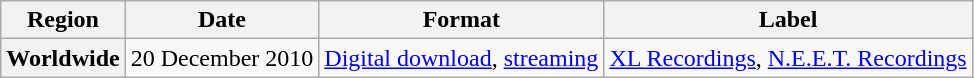<table class="wikitable plainrowheaders">
<tr>
<th scope="col">Region</th>
<th scope="col">Date</th>
<th scope="col">Format</th>
<th scope="col">Label</th>
</tr>
<tr>
<th scope="row">Worldwide</th>
<td>20 December 2010</td>
<td><a href='#'>Digital download</a>, <a href='#'>streaming</a></td>
<td><a href='#'>XL Recordings</a>, <a href='#'>N.E.E.T. Recordings</a></td>
</tr>
</table>
